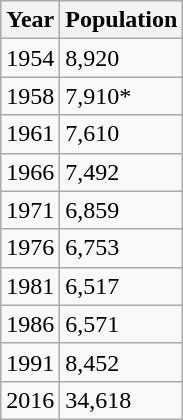<table class="wikitable">
<tr>
<th>Year</th>
<th>Population</th>
</tr>
<tr>
<td>1954</td>
<td>8,920</td>
</tr>
<tr>
<td>1958</td>
<td>7,910*</td>
</tr>
<tr>
<td>1961</td>
<td>7,610</td>
</tr>
<tr>
<td>1966</td>
<td>7,492</td>
</tr>
<tr>
<td>1971</td>
<td>6,859</td>
</tr>
<tr>
<td>1976</td>
<td>6,753</td>
</tr>
<tr>
<td>1981</td>
<td>6,517</td>
</tr>
<tr>
<td>1986</td>
<td>6,571</td>
</tr>
<tr>
<td>1991</td>
<td>8,452</td>
</tr>
<tr>
<td>2016</td>
<td>34,618</td>
</tr>
</table>
